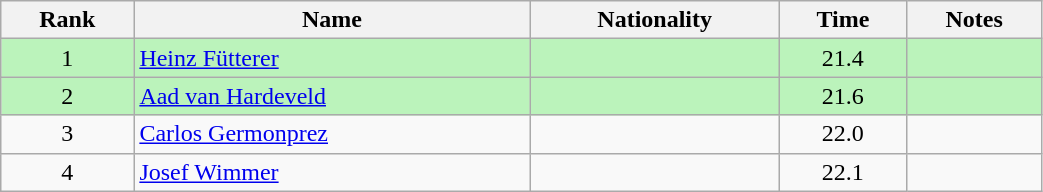<table class="wikitable sortable" style="text-align:center;width: 55%">
<tr>
<th>Rank</th>
<th>Name</th>
<th>Nationality</th>
<th>Time</th>
<th>Notes</th>
</tr>
<tr bgcolor=bbf3bb>
<td>1</td>
<td align=left><a href='#'>Heinz Fütterer</a></td>
<td align=left></td>
<td>21.4</td>
<td></td>
</tr>
<tr bgcolor=bbf3bb>
<td>2</td>
<td align=left><a href='#'>Aad van Hardeveld</a></td>
<td align=left></td>
<td>21.6</td>
<td></td>
</tr>
<tr>
<td>3</td>
<td align=left><a href='#'>Carlos Germonprez</a></td>
<td align=left></td>
<td>22.0</td>
<td></td>
</tr>
<tr>
<td>4</td>
<td align=left><a href='#'>Josef Wimmer</a></td>
<td align=left></td>
<td>22.1</td>
<td></td>
</tr>
</table>
